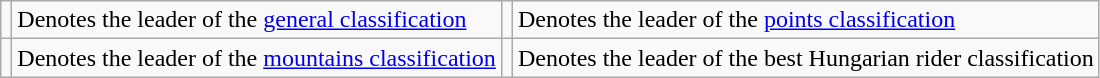<table class="wikitable">
<tr>
<td></td>
<td>Denotes the leader of the <a href='#'>general classification</a></td>
<td></td>
<td>Denotes the leader of the <a href='#'>points classification</a></td>
</tr>
<tr>
<td></td>
<td>Denotes the leader of the <a href='#'>mountains classification</a></td>
<td></td>
<td>Denotes the leader of the best Hungarian rider classification</td>
</tr>
</table>
